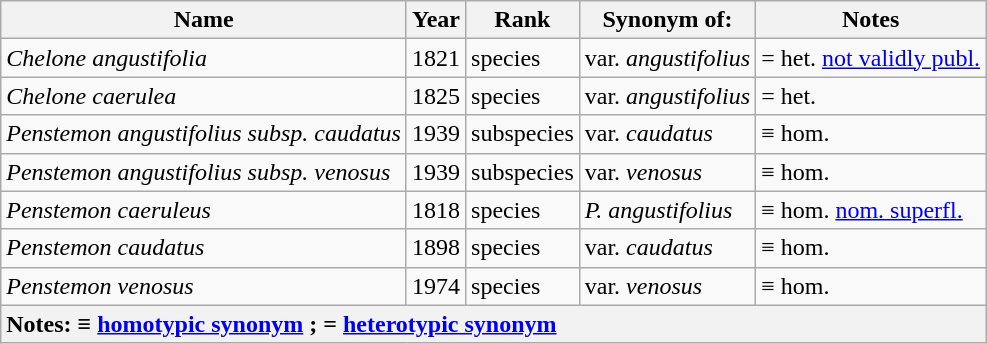<table class="wikitable sortable mw-collapsible mw-collapsed" id="Synonyms">
<tr>
<th>Name</th>
<th>Year</th>
<th>Rank</th>
<th>Synonym of:</th>
<th>Notes</th>
</tr>
<tr>
<td><em>Chelone angustifolia</em> </td>
<td>1821</td>
<td data-sort-value=A>species</td>
<td>var. <em>angustifolius</em></td>
<td>= het. <a href='#'>not validly publ.</a></td>
</tr>
<tr>
<td><em>Chelone caerulea</em> </td>
<td>1825</td>
<td data-sort-value=A>species</td>
<td>var. <em>angustifolius</em></td>
<td>= het.</td>
</tr>
<tr>
<td><em>Penstemon angustifolius subsp. caudatus</em> </td>
<td>1939</td>
<td data-sort-value=B>subspecies</td>
<td>var. <em>caudatus</em></td>
<td>≡ hom.</td>
</tr>
<tr>
<td><em>Penstemon angustifolius subsp. venosus</em> </td>
<td>1939</td>
<td data-sort-value=B>subspecies</td>
<td>var. <em>venosus</em></td>
<td>≡ hom.</td>
</tr>
<tr>
<td><em>Penstemon caeruleus</em> </td>
<td>1818</td>
<td data-sort-value=A>species</td>
<td><em>P. angustifolius</em></td>
<td>≡ hom. <a href='#'>nom. superfl.</a></td>
</tr>
<tr>
<td><em>Penstemon caudatus</em> </td>
<td>1898</td>
<td data-sort-value=A>species</td>
<td>var. <em>caudatus</em></td>
<td>≡ hom.</td>
</tr>
<tr>
<td><em>Penstemon venosus</em> </td>
<td>1974</td>
<td data-sort-value=A>species</td>
<td>var. <em>venosus</em></td>
<td>≡ hom.</td>
</tr>
<tr>
<th colspan=5 style="text-align: left;">Notes: ≡ <a href='#'>homotypic synonym</a> ; = <a href='#'>heterotypic synonym</a></th>
</tr>
</table>
